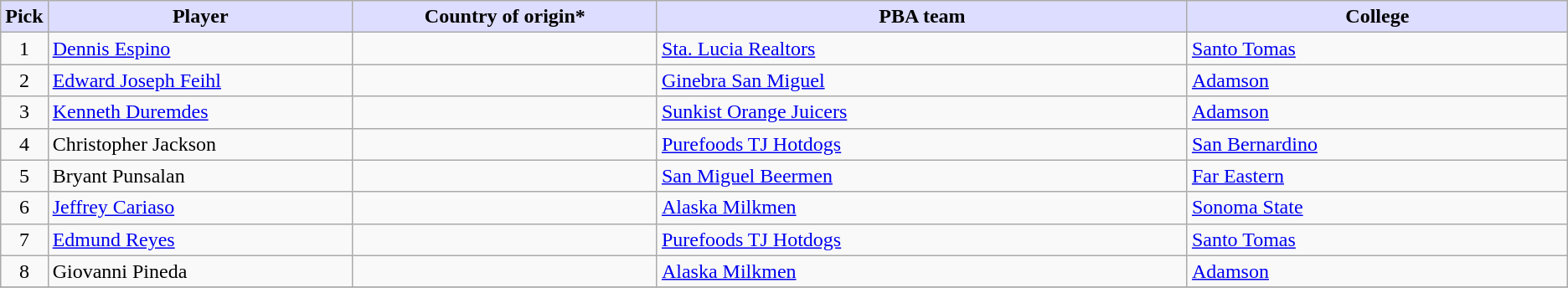<table class="wikitable">
<tr>
<th style="background:#DDDDFF;">Pick</th>
<th style="background:#DDDDFF;" width="20%">Player</th>
<th style="background:#DDDDFF;" width="20%">Country of origin*</th>
<th style="background:#DDDDFF;" width="35%">PBA team</th>
<th style="background:#DDDDFF;" width="25%">College</th>
</tr>
<tr>
<td align=center>1</td>
<td><a href='#'>Dennis Espino</a></td>
<td></td>
<td><a href='#'>Sta. Lucia Realtors</a></td>
<td><a href='#'>Santo Tomas</a></td>
</tr>
<tr>
<td align=center>2</td>
<td><a href='#'>Edward Joseph Feihl</a></td>
<td></td>
<td><a href='#'>Ginebra San Miguel</a></td>
<td><a href='#'>Adamson</a></td>
</tr>
<tr>
<td align=center>3</td>
<td><a href='#'>Kenneth Duremdes</a></td>
<td></td>
<td><a href='#'>Sunkist Orange Juicers</a></td>
<td><a href='#'>Adamson</a></td>
</tr>
<tr>
<td align=center>4</td>
<td>Christopher Jackson</td>
<td></td>
<td><a href='#'>Purefoods TJ Hotdogs</a></td>
<td><a href='#'>San Bernardino</a></td>
</tr>
<tr>
<td align=center>5</td>
<td>Bryant Punsalan</td>
<td></td>
<td><a href='#'>San Miguel Beermen</a></td>
<td><a href='#'>Far Eastern</a></td>
</tr>
<tr>
<td align=center>6</td>
<td><a href='#'>Jeffrey Cariaso</a></td>
<td></td>
<td><a href='#'>Alaska Milkmen</a></td>
<td><a href='#'>Sonoma State</a></td>
</tr>
<tr>
<td align=center>7</td>
<td><a href='#'>Edmund Reyes</a></td>
<td></td>
<td><a href='#'>Purefoods TJ Hotdogs</a></td>
<td><a href='#'>Santo Tomas</a></td>
</tr>
<tr>
<td align=center>8</td>
<td>Giovanni Pineda</td>
<td></td>
<td><a href='#'>Alaska Milkmen</a></td>
<td><a href='#'>Adamson</a></td>
</tr>
<tr>
</tr>
</table>
